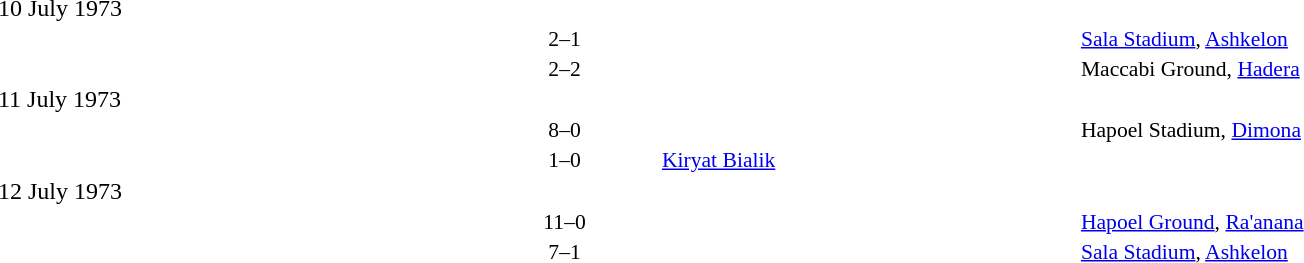<table style="width:100%;" cellspacing="1">
<tr>
<th width=25%></th>
<th width=10%></th>
<th></th>
</tr>
<tr>
<td>10 July 1973</td>
</tr>
<tr style=font-size:90%>
<td align=right></td>
<td align=center>2–1</td>
<td></td>
<td><a href='#'>Sala Stadium</a>, <a href='#'>Ashkelon</a></td>
</tr>
<tr style=font-size:90%>
<td align=right></td>
<td align=center>2–2</td>
<td></td>
<td>Maccabi Ground, <a href='#'>Hadera</a></td>
</tr>
<tr>
<td>11 July 1973</td>
</tr>
<tr style=font-size:90%>
<td align=right></td>
<td align=center>8–0</td>
<td></td>
<td>Hapoel Stadium, <a href='#'>Dimona</a></td>
</tr>
<tr style=font-size:90%>
<td align=right></td>
<td align=center>1–0</td>
<td><a href='#'>Kiryat Bialik</a></td>
</tr>
<tr>
<td>12 July 1973</td>
</tr>
<tr style=font-size:90%>
<td align=right></td>
<td align=center>11–0</td>
<td></td>
<td><a href='#'>Hapoel Ground</a>, <a href='#'>Ra'anana</a></td>
</tr>
<tr style=font-size:90%>
<td align=right></td>
<td align=center>7–1</td>
<td></td>
<td><a href='#'>Sala Stadium</a>, <a href='#'>Ashkelon</a></td>
</tr>
</table>
